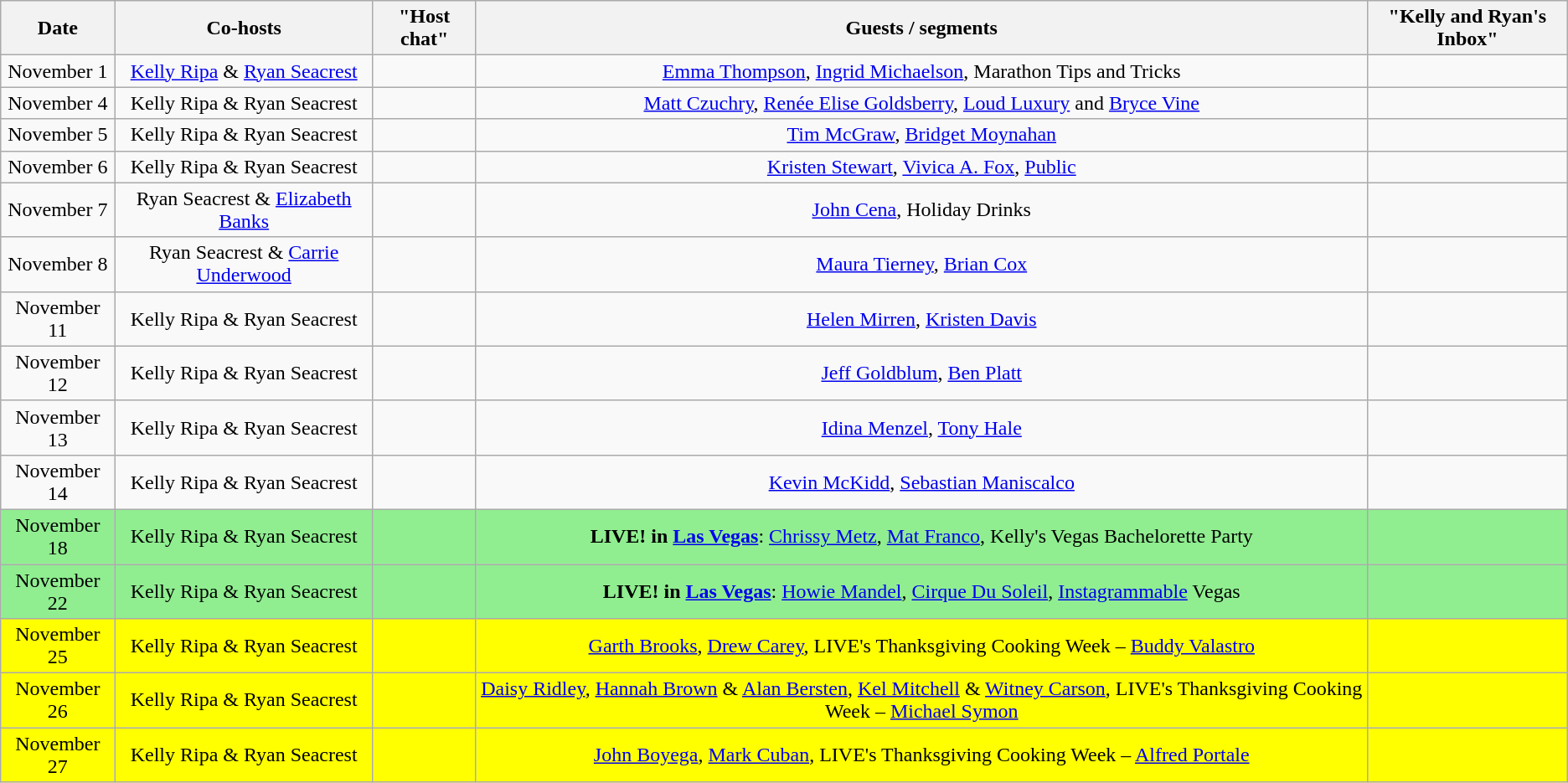<table class="wikitable sortable" style="text-align:center;">
<tr>
<th>Date</th>
<th>Co-hosts</th>
<th>"Host chat"</th>
<th>Guests / segments</th>
<th>"Kelly and Ryan's Inbox"</th>
</tr>
<tr>
<td>November 1</td>
<td><a href='#'>Kelly Ripa</a> & <a href='#'>Ryan Seacrest</a></td>
<td></td>
<td><a href='#'>Emma Thompson</a>, <a href='#'>Ingrid Michaelson</a>, Marathon Tips and Tricks</td>
<td></td>
</tr>
<tr>
<td>November 4</td>
<td>Kelly Ripa & Ryan Seacrest</td>
<td></td>
<td><a href='#'>Matt Czuchry</a>, <a href='#'>Renée Elise Goldsberry</a>, <a href='#'>Loud Luxury</a> and <a href='#'>Bryce Vine</a></td>
<td></td>
</tr>
<tr>
<td>November 5</td>
<td>Kelly Ripa & Ryan Seacrest</td>
<td></td>
<td><a href='#'>Tim McGraw</a>, <a href='#'>Bridget Moynahan</a></td>
<td></td>
</tr>
<tr>
<td>November 6</td>
<td>Kelly Ripa & Ryan Seacrest</td>
<td></td>
<td><a href='#'>Kristen Stewart</a>, <a href='#'>Vivica A. Fox</a>, <a href='#'>Public</a></td>
<td></td>
</tr>
<tr>
<td>November 7</td>
<td>Ryan Seacrest & <a href='#'>Elizabeth Banks</a></td>
<td></td>
<td><a href='#'>John Cena</a>, Holiday Drinks</td>
<td></td>
</tr>
<tr>
<td>November 8</td>
<td>Ryan Seacrest & <a href='#'>Carrie Underwood</a></td>
<td></td>
<td><a href='#'>Maura Tierney</a>, <a href='#'>Brian Cox</a></td>
<td></td>
</tr>
<tr>
<td>November 11</td>
<td>Kelly Ripa & Ryan Seacrest</td>
<td></td>
<td><a href='#'>Helen Mirren</a>, <a href='#'>Kristen Davis</a></td>
<td></td>
</tr>
<tr>
<td>November 12</td>
<td>Kelly Ripa & Ryan Seacrest</td>
<td></td>
<td><a href='#'>Jeff Goldblum</a>, <a href='#'>Ben Platt</a></td>
<td></td>
</tr>
<tr>
<td>November 13</td>
<td>Kelly Ripa & Ryan Seacrest</td>
<td></td>
<td><a href='#'>Idina Menzel</a>, <a href='#'>Tony Hale</a></td>
<td></td>
</tr>
<tr>
<td>November 14</td>
<td>Kelly Ripa & Ryan Seacrest</td>
<td></td>
<td><a href='#'>Kevin McKidd</a>, <a href='#'>Sebastian Maniscalco</a></td>
<td></td>
</tr>
<tr style="background:lightgreen;">
<td>November 18</td>
<td>Kelly Ripa & Ryan Seacrest</td>
<td></td>
<td><strong>LIVE! in <a href='#'>Las Vegas</a></strong>: <a href='#'>Chrissy Metz</a>, <a href='#'>Mat Franco</a>, Kelly's Vegas Bachelorette Party</td>
<td></td>
</tr>
<tr style="background:lightgreen;">
<td>November 22</td>
<td>Kelly Ripa & Ryan Seacrest</td>
<td></td>
<td><strong>LIVE! in <a href='#'>Las Vegas</a></strong>: <a href='#'>Howie Mandel</a>, <a href='#'>Cirque Du Soleil</a>, <a href='#'>Instagrammable</a> Vegas</td>
<td></td>
</tr>
<tr style="background:yellow;">
<td>November 25</td>
<td>Kelly Ripa & Ryan Seacrest</td>
<td></td>
<td><a href='#'>Garth Brooks</a>, <a href='#'>Drew Carey</a>, LIVE's Thanksgiving Cooking Week – <a href='#'>Buddy Valastro</a></td>
<td></td>
</tr>
<tr style="background:yellow;">
<td>November 26</td>
<td>Kelly Ripa & Ryan Seacrest</td>
<td></td>
<td><a href='#'>Daisy Ridley</a>, <a href='#'>Hannah Brown</a> & <a href='#'>Alan Bersten</a>, <a href='#'>Kel Mitchell</a> & <a href='#'>Witney Carson</a>, LIVE's Thanksgiving Cooking Week – <a href='#'>Michael Symon</a></td>
<td></td>
</tr>
<tr style="background:yellow;">
<td>November 27</td>
<td>Kelly Ripa & Ryan Seacrest</td>
<td></td>
<td><a href='#'>John Boyega</a>, <a href='#'>Mark Cuban</a>, LIVE's Thanksgiving Cooking Week – <a href='#'>Alfred Portale</a></td>
<td></td>
</tr>
</table>
